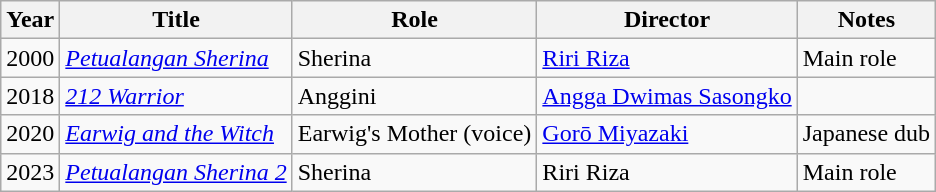<table class="wikitable sortable">
<tr>
<th>Year</th>
<th>Title</th>
<th>Role</th>
<th class="unsortable">Director</th>
<th>Notes</th>
</tr>
<tr>
<td>2000</td>
<td><em><a href='#'>Petualangan Sherina</a></em></td>
<td>Sherina</td>
<td><a href='#'>Riri Riza</a></td>
<td>Main role</td>
</tr>
<tr>
<td>2018</td>
<td><em><a href='#'>212 Warrior</a></em></td>
<td>Anggini</td>
<td><a href='#'>Angga Dwimas Sasongko</a></td>
<td></td>
</tr>
<tr>
<td>2020</td>
<td><em><a href='#'>Earwig and the Witch</a></em></td>
<td>Earwig's Mother (voice)</td>
<td><a href='#'>Gorō Miyazaki</a></td>
<td>Japanese dub</td>
</tr>
<tr>
<td>2023</td>
<td><em><a href='#'>Petualangan Sherina 2</a></em></td>
<td>Sherina</td>
<td>Riri Riza</td>
<td>Main role</td>
</tr>
</table>
